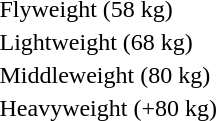<table>
<tr>
<td>Flyweight (58 kg)<br></td>
<td></td>
<td></td>
<td></td>
</tr>
<tr>
<td>Lightweight (68 kg)<br></td>
<td></td>
<td></td>
<td></td>
</tr>
<tr>
<td>Middleweight (80 kg)<br></td>
<td></td>
<td></td>
<td></td>
</tr>
<tr>
<td>Heavyweight (+80 kg)<br></td>
<td></td>
<td></td>
<td></td>
</tr>
</table>
